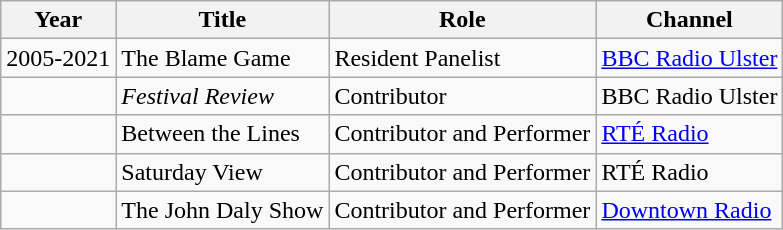<table class="wikitable">
<tr>
<th>Year</th>
<th>Title</th>
<th>Role</th>
<th>Channel</th>
</tr>
<tr>
<td>2005-2021</td>
<td>The Blame Game</td>
<td>Resident Panelist</td>
<td><a href='#'>BBC Radio Ulster</a></td>
</tr>
<tr>
<td></td>
<td><em>Festival Review</em></td>
<td>Contributor</td>
<td>BBC Radio Ulster</td>
</tr>
<tr>
<td></td>
<td>Between the Lines</td>
<td>Contributor and Performer</td>
<td><a href='#'>RTÉ Radio</a></td>
</tr>
<tr>
<td></td>
<td>Saturday View</td>
<td>Contributor and Performer</td>
<td>RTÉ Radio</td>
</tr>
<tr>
<td></td>
<td>The John Daly Show</td>
<td>Contributor and Performer</td>
<td><a href='#'>Downtown Radio</a></td>
</tr>
</table>
